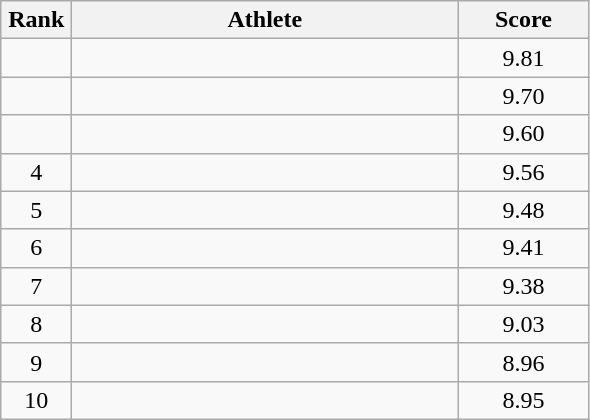<table class = "wikitable" style="text-align:center;">
<tr>
<th width=40>Rank</th>
<th width=250>Athlete</th>
<th width=80>Score</th>
</tr>
<tr>
<td></td>
<td align=left></td>
<td>9.81</td>
</tr>
<tr>
<td></td>
<td align=left></td>
<td>9.70</td>
</tr>
<tr>
<td></td>
<td align=left></td>
<td>9.60</td>
</tr>
<tr>
<td>4</td>
<td align=left></td>
<td>9.56</td>
</tr>
<tr>
<td>5</td>
<td align=left></td>
<td>9.48</td>
</tr>
<tr>
<td>6</td>
<td align=left></td>
<td>9.41</td>
</tr>
<tr>
<td>7</td>
<td align=left></td>
<td>9.38</td>
</tr>
<tr>
<td>8</td>
<td align=left></td>
<td>9.03</td>
</tr>
<tr>
<td>9</td>
<td align=left></td>
<td>8.96</td>
</tr>
<tr>
<td>10</td>
<td align=left></td>
<td>8.95</td>
</tr>
</table>
